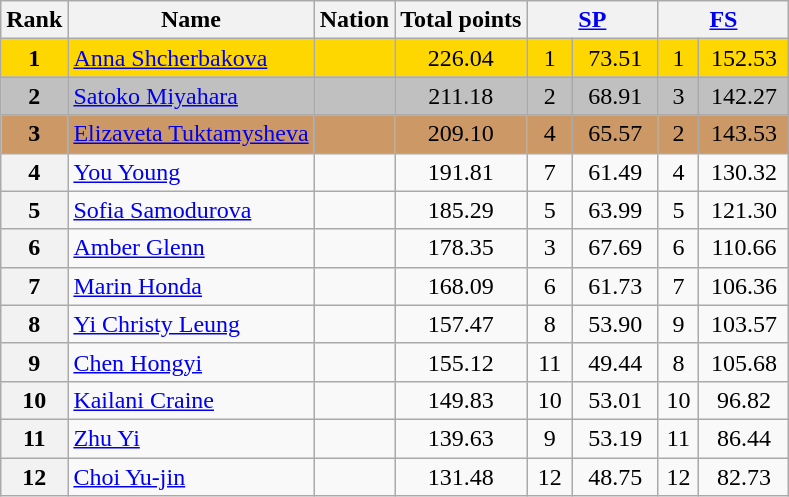<table class="wikitable sortable">
<tr>
<th>Rank</th>
<th>Name</th>
<th>Nation</th>
<th>Total points</th>
<th colspan="2" width="80px"><a href='#'>SP</a></th>
<th colspan="2" width="80px"><a href='#'>FS</a></th>
</tr>
<tr bgcolor="gold">
<td align="center"><strong>1</strong></td>
<td><a href='#'>Anna Shcherbakova</a></td>
<td></td>
<td align="center">226.04</td>
<td align="center">1</td>
<td align="center">73.51</td>
<td align="center">1</td>
<td align="center">152.53</td>
</tr>
<tr bgcolor="silver">
<td align="center"><strong>2</strong></td>
<td><a href='#'>Satoko Miyahara</a></td>
<td></td>
<td align="center">211.18</td>
<td align="center">2</td>
<td align="center">68.91</td>
<td align="center">3</td>
<td align="center">142.27</td>
</tr>
<tr bgcolor="cc9966">
<td align="center"><strong>3</strong></td>
<td><a href='#'>Elizaveta Tuktamysheva</a></td>
<td></td>
<td align="center">209.10</td>
<td align="center">4</td>
<td align="center">65.57</td>
<td align="center">2</td>
<td align="center">143.53</td>
</tr>
<tr>
<th>4</th>
<td><a href='#'>You Young</a></td>
<td></td>
<td align="center">191.81</td>
<td align="center">7</td>
<td align="center">61.49</td>
<td align="center">4</td>
<td align="center">130.32</td>
</tr>
<tr>
<th>5</th>
<td><a href='#'>Sofia Samodurova</a></td>
<td></td>
<td align="center">185.29</td>
<td align="center">5</td>
<td align="center">63.99</td>
<td align="center">5</td>
<td align="center">121.30</td>
</tr>
<tr>
<th>6</th>
<td><a href='#'>Amber Glenn</a></td>
<td></td>
<td align="center">178.35</td>
<td align="center">3</td>
<td align="center">67.69</td>
<td align="center">6</td>
<td align="center">110.66</td>
</tr>
<tr>
<th>7</th>
<td><a href='#'>Marin Honda</a></td>
<td></td>
<td align="center">168.09</td>
<td align="center">6</td>
<td align="center">61.73</td>
<td align="center">7</td>
<td align="center">106.36</td>
</tr>
<tr>
<th>8</th>
<td><a href='#'>Yi Christy Leung</a></td>
<td></td>
<td align="center">157.47</td>
<td align="center">8</td>
<td align="center">53.90</td>
<td align="center">9</td>
<td align="center">103.57</td>
</tr>
<tr>
<th>9</th>
<td><a href='#'>Chen Hongyi</a></td>
<td></td>
<td align="center">155.12</td>
<td align="center">11</td>
<td align="center">49.44</td>
<td align="center">8</td>
<td align="center">105.68</td>
</tr>
<tr>
<th>10</th>
<td><a href='#'>Kailani Craine</a></td>
<td></td>
<td align="center">149.83</td>
<td align="center">10</td>
<td align="center">53.01</td>
<td align="center">10</td>
<td align="center">96.82</td>
</tr>
<tr>
<th>11</th>
<td><a href='#'>Zhu Yi</a></td>
<td></td>
<td align="center">139.63</td>
<td align="center">9</td>
<td align="center">53.19</td>
<td align="center">11</td>
<td align="center">86.44</td>
</tr>
<tr>
<th>12</th>
<td><a href='#'>Choi Yu-jin</a></td>
<td></td>
<td align="center">131.48</td>
<td align="center">12</td>
<td align="center">48.75</td>
<td align="center">12</td>
<td align="center">82.73</td>
</tr>
</table>
